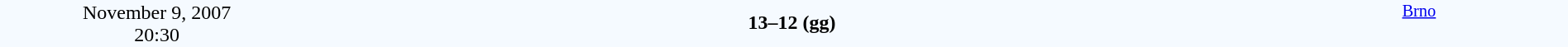<table style="width: 100%; background:#F5FAFF;" cellspacing="0">
<tr>
<td align=center rowspan=3 width=20%>November 9, 2007<br>20:30</td>
</tr>
<tr>
<td width=24% align=right></td>
<td align=center width=13%><strong>13–12 (gg)</strong></td>
<td width=24%></td>
<td style=font-size:85% rowspan=3 valign=top align=center><a href='#'>Brno</a></td>
</tr>
<tr style=font-size:85%>
<td align=right></td>
<td align=center></td>
<td></td>
</tr>
</table>
